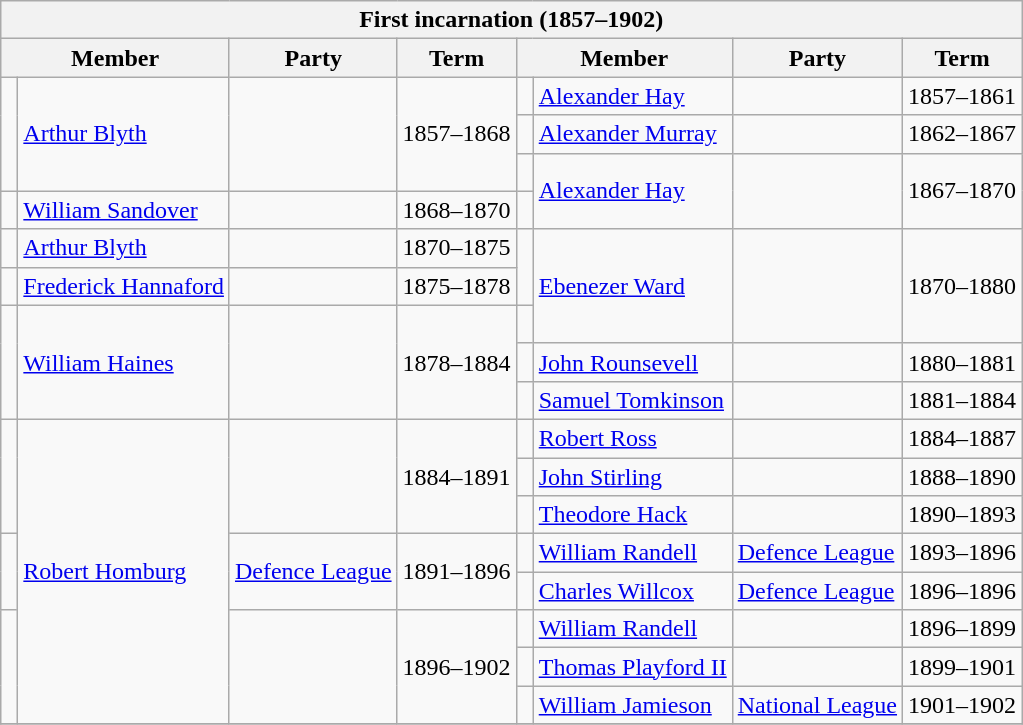<table class="wikitable">
<tr>
<th colspan = 8>First incarnation (1857–1902)</th>
</tr>
<tr>
<th colspan=2>Member</th>
<th>Party</th>
<th>Term</th>
<th colspan=2>Member</th>
<th>Party</th>
<th>Term</th>
</tr>
<tr>
<td rowspan=3 > </td>
<td rowspan=3><a href='#'>Arthur Blyth</a></td>
<td rowspan=3></td>
<td rowspan=3>1857–1868</td>
<td> </td>
<td><a href='#'>Alexander Hay</a></td>
<td></td>
<td>1857–1861</td>
</tr>
<tr>
<td> </td>
<td><a href='#'>Alexander Murray</a></td>
<td></td>
<td>1862–1867</td>
</tr>
<tr>
<td> </td>
<td rowspan=2><a href='#'>Alexander Hay</a></td>
<td rowspan=2></td>
<td rowspan=2>1867–1870</td>
</tr>
<tr>
<td> </td>
<td><a href='#'>William Sandover</a></td>
<td></td>
<td>1868–1870</td>
<td> </td>
</tr>
<tr>
<td> </td>
<td><a href='#'>Arthur Blyth</a></td>
<td></td>
<td>1870–1875</td>
<td rowspan=2 > </td>
<td rowspan=3><a href='#'>Ebenezer Ward</a></td>
<td rowspan=3></td>
<td rowspan=3>1870–1880</td>
</tr>
<tr>
<td> </td>
<td><a href='#'>Frederick Hannaford</a></td>
<td></td>
<td>1875–1878</td>
</tr>
<tr>
<td rowspan=3 > </td>
<td rowspan=3><a href='#'>William Haines</a></td>
<td rowspan=3></td>
<td rowspan=3>1878–1884</td>
<td> </td>
</tr>
<tr>
<td> </td>
<td><a href='#'>John Rounsevell</a></td>
<td></td>
<td>1880–1881</td>
</tr>
<tr>
<td> </td>
<td><a href='#'>Samuel Tomkinson</a></td>
<td></td>
<td>1881–1884</td>
</tr>
<tr>
<td rowspan=3 > </td>
<td rowspan=8><a href='#'>Robert Homburg</a></td>
<td rowspan=3></td>
<td rowspan=3>1884–1891</td>
<td> </td>
<td><a href='#'>Robert Ross</a></td>
<td></td>
<td>1884–1887</td>
</tr>
<tr>
<td> </td>
<td><a href='#'>John Stirling</a></td>
<td></td>
<td>1888–1890</td>
</tr>
<tr>
<td> </td>
<td><a href='#'>Theodore Hack</a></td>
<td></td>
<td>1890–1893</td>
</tr>
<tr>
<td rowspan=2 > </td>
<td rowspan=2><a href='#'>Defence League</a></td>
<td rowspan=2>1891–1896</td>
<td> </td>
<td><a href='#'>William Randell</a></td>
<td><a href='#'>Defence League</a></td>
<td>1893–1896</td>
</tr>
<tr>
<td> </td>
<td><a href='#'>Charles Willcox</a></td>
<td><a href='#'>Defence League</a></td>
<td>1896–1896</td>
</tr>
<tr>
<td rowspan=3 > </td>
<td rowspan=3></td>
<td rowspan=3>1896–1902</td>
<td> </td>
<td><a href='#'>William Randell</a></td>
<td></td>
<td>1896–1899</td>
</tr>
<tr>
<td> </td>
<td><a href='#'>Thomas Playford II</a></td>
<td></td>
<td>1899–1901</td>
</tr>
<tr>
<td> </td>
<td><a href='#'>William Jamieson</a></td>
<td><a href='#'>National League</a></td>
<td>1901–1902</td>
</tr>
<tr>
</tr>
</table>
